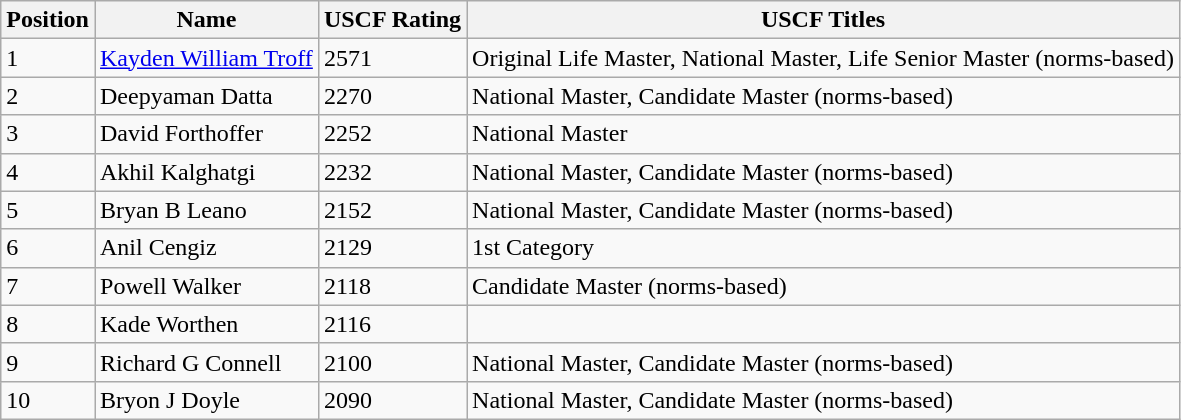<table class="wikitable sortable">
<tr>
<th>Position</th>
<th>Name</th>
<th>USCF Rating</th>
<th>USCF Titles</th>
</tr>
<tr>
<td>1</td>
<td><a href='#'>Kayden William Troff</a></td>
<td>2571</td>
<td>Original Life Master, National Master, Life Senior Master (norms-based)</td>
</tr>
<tr>
<td>2</td>
<td>Deepyaman Datta</td>
<td>2270</td>
<td>National Master, Candidate Master (norms-based)</td>
</tr>
<tr>
<td>3</td>
<td>David Forthoffer</td>
<td>2252</td>
<td>National Master</td>
</tr>
<tr>
<td>4</td>
<td>Akhil Kalghatgi</td>
<td>2232</td>
<td>National Master, Candidate Master (norms-based)</td>
</tr>
<tr>
<td>5</td>
<td>Bryan B Leano</td>
<td>2152</td>
<td>National Master, Candidate Master (norms-based)</td>
</tr>
<tr>
<td>6</td>
<td>Anil Cengiz</td>
<td>2129</td>
<td>1st Category</td>
</tr>
<tr>
<td>7</td>
<td>Powell Walker</td>
<td>2118</td>
<td>Candidate Master (norms-based)</td>
</tr>
<tr>
<td>8</td>
<td>Kade Worthen</td>
<td>2116</td>
<td></td>
</tr>
<tr>
<td>9</td>
<td>Richard G Connell</td>
<td>2100</td>
<td>National Master, Candidate Master (norms-based)</td>
</tr>
<tr>
<td>10</td>
<td>Bryon J Doyle</td>
<td>2090</td>
<td>National Master, Candidate Master (norms-based)</td>
</tr>
</table>
